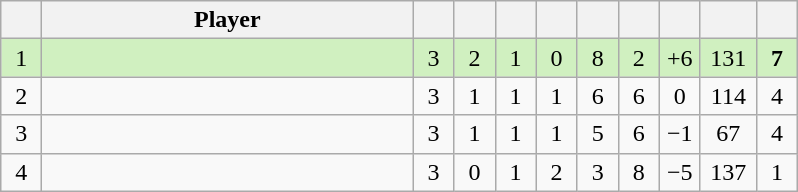<table class="wikitable" style="text-align:center; margin: 1em auto 1em auto, align:left">
<tr>
<th width=20></th>
<th width=240>Player</th>
<th width=20></th>
<th width=20></th>
<th width=20></th>
<th width=20></th>
<th width=20></th>
<th width=20></th>
<th width=20></th>
<th width=30></th>
<th width=20></th>
</tr>
<tr style="background:#D0F0C0;">
<td>1</td>
<td align=left></td>
<td>3</td>
<td>2</td>
<td>1</td>
<td>0</td>
<td>8</td>
<td>2</td>
<td>+6</td>
<td>131</td>
<td><strong>7</strong></td>
</tr>
<tr style=>
<td>2</td>
<td align=left></td>
<td>3</td>
<td>1</td>
<td>1</td>
<td>1</td>
<td>6</td>
<td>6</td>
<td>0</td>
<td>114</td>
<td>4</td>
</tr>
<tr style=>
<td>3</td>
<td align=left></td>
<td>3</td>
<td>1</td>
<td>1</td>
<td>1</td>
<td>5</td>
<td>6</td>
<td>−1</td>
<td>67</td>
<td>4</td>
</tr>
<tr style=>
<td>4</td>
<td align=left></td>
<td>3</td>
<td>0</td>
<td>1</td>
<td>2</td>
<td>3</td>
<td>8</td>
<td>−5</td>
<td>137</td>
<td>1</td>
</tr>
</table>
